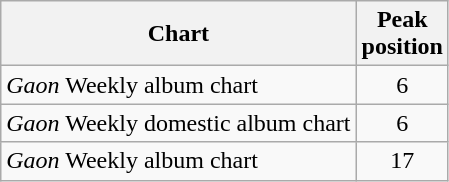<table class="wikitable sortable">
<tr>
<th>Chart</th>
<th>Peak<br>position</th>
</tr>
<tr>
<td><em>Gaon</em> Weekly album chart</td>
<td align="center">6</td>
</tr>
<tr>
<td><em>Gaon</em> Weekly domestic album chart</td>
<td align="center">6</td>
</tr>
<tr>
<td><em>Gaon</em> Weekly album chart</td>
<td align="center">17</td>
</tr>
</table>
